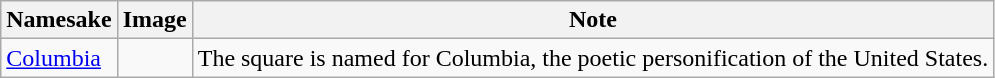<table class="wikitable">
<tr>
<th>Namesake</th>
<th>Image</th>
<th>Note</th>
</tr>
<tr>
<td><a href='#'>Columbia</a></td>
<td></td>
<td>The square is named for Columbia, the poetic personification of the United States.</td>
</tr>
</table>
